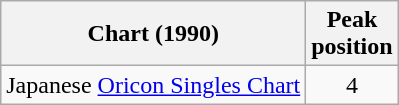<table class="wikitable">
<tr>
<th>Chart (1990)</th>
<th>Peak<br>position</th>
</tr>
<tr>
<td>Japanese <a href='#'>Oricon Singles Chart</a></td>
<td align="center">4</td>
</tr>
</table>
